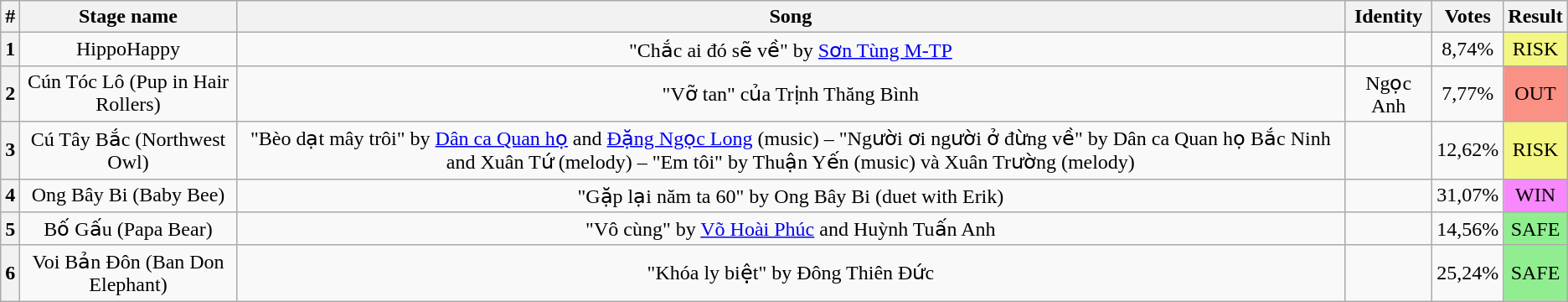<table class="wikitable plainrowheaders" style="text-align: center;">
<tr>
<th>#</th>
<th>Stage name</th>
<th>Song</th>
<th>Identity</th>
<th>Votes</th>
<th>Result</th>
</tr>
<tr>
<th>1</th>
<td>HippoHappy</td>
<td>"Chắc ai đó sẽ về" by <a href='#'>Sơn Tùng M-TP</a></td>
<td></td>
<td>8,74%</td>
<td bgcolor="#F3F781">RISK</td>
</tr>
<tr>
<th>2</th>
<td>Cún Tóc Lô (Pup in Hair Rollers)</td>
<td>"Vỡ tan" của Trịnh Thăng Bình</td>
<td>Ngọc Anh</td>
<td>7,77%</td>
<td bgcolor="#F99185">OUT</td>
</tr>
<tr>
<th>3</th>
<td>Cú Tây Bắc (Northwest Owl)</td>
<td>"Bèo dạt mây trôi" by <a href='#'>Dân ca Quan họ</a> and <a href='#'>Đặng Ngọc Long</a> (music) – "Người ơi người ở đừng về" by Dân ca Quan họ Bắc Ninh and Xuân Tứ (melody) – "Em tôi" by Thuận Yến (music) và Xuân Trường (melody)</td>
<td></td>
<td>12,62%</td>
<td bgcolor="#F3F781">RISK</td>
</tr>
<tr>
<th>4</th>
<td>Ong Bây Bi (Baby Bee)</td>
<td>"Gặp lại năm ta 60" by Ong Bây Bi (duet with Erik)</td>
<td></td>
<td>31,07%</td>
<td bgcolor=#F888FD>WIN</td>
</tr>
<tr>
<th>5</th>
<td>Bố Gấu (Papa Bear)</td>
<td>"Vô cùng" by <a href='#'>Võ Hoài Phúc</a> and Huỳnh Tuấn Anh</td>
<td></td>
<td>14,56%</td>
<td bgcolor=lightgreen>SAFE</td>
</tr>
<tr>
<th>6</th>
<td>Voi Bản Đôn (Ban Don Elephant)</td>
<td>"Khóa ly biệt" by Đông Thiên Đức</td>
<td></td>
<td>25,24%</td>
<td bgcolor=lightgreen>SAFE</td>
</tr>
</table>
